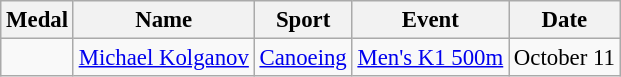<table class="wikitable sortable" style="font-size:95%">
<tr>
<th>Medal</th>
<th>Name</th>
<th>Sport</th>
<th>Event</th>
<th>Date</th>
</tr>
<tr>
<td></td>
<td><a href='#'>Michael Kolganov</a></td>
<td><a href='#'>Canoeing</a></td>
<td><a href='#'>Men's K1 500m</a></td>
<td>October 11</td>
</tr>
</table>
